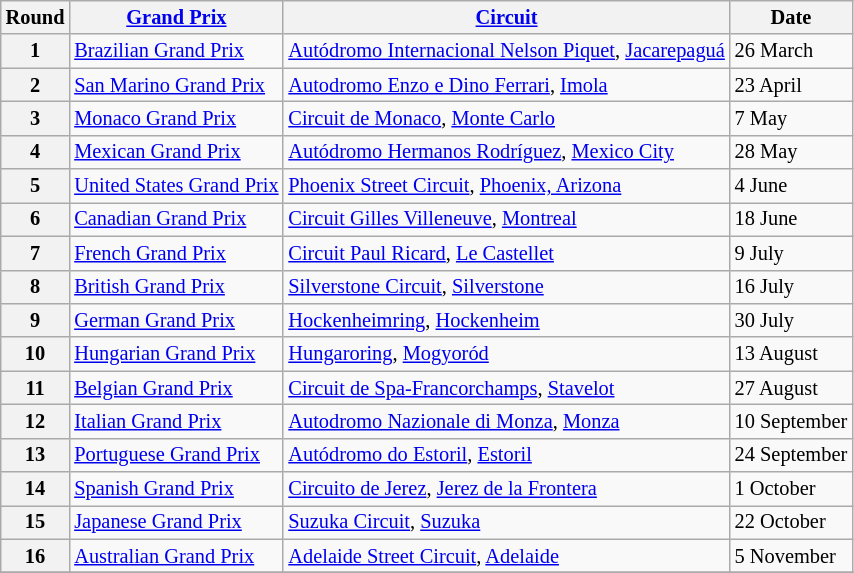<table class="wikitable" style="font-size: 85%;">
<tr>
<th>Round</th>
<th><a href='#'>Grand Prix</a></th>
<th><a href='#'>Circuit</a></th>
<th>Date</th>
</tr>
<tr>
<th>1</th>
<td><a href='#'>Brazilian Grand Prix</a></td>
<td nowrap> <a href='#'>Autódromo Internacional Nelson Piquet</a>, <a href='#'>Jacarepaguá</a></td>
<td>26 March</td>
</tr>
<tr>
<th>2</th>
<td><a href='#'>San Marino Grand Prix</a></td>
<td> <a href='#'>Autodromo Enzo e Dino Ferrari</a>, <a href='#'>Imola</a></td>
<td>23 April</td>
</tr>
<tr>
<th>3</th>
<td><a href='#'>Monaco Grand Prix</a></td>
<td> <a href='#'>Circuit de Monaco</a>, <a href='#'>Monte Carlo</a></td>
<td>7 May</td>
</tr>
<tr>
<th>4</th>
<td><a href='#'>Mexican Grand Prix</a></td>
<td> <a href='#'>Autódromo Hermanos Rodríguez</a>, <a href='#'>Mexico City</a></td>
<td>28 May</td>
</tr>
<tr>
<th>5</th>
<td nowrap><a href='#'>United States Grand Prix</a></td>
<td> <a href='#'>Phoenix Street Circuit</a>, <a href='#'>Phoenix, Arizona</a></td>
<td>4 June</td>
</tr>
<tr>
<th>6</th>
<td><a href='#'>Canadian Grand Prix</a></td>
<td> <a href='#'>Circuit Gilles Villeneuve</a>, <a href='#'>Montreal</a></td>
<td>18 June</td>
</tr>
<tr>
<th>7</th>
<td><a href='#'>French Grand Prix</a></td>
<td> <a href='#'>Circuit Paul Ricard</a>, <a href='#'>Le Castellet</a></td>
<td>9 July</td>
</tr>
<tr>
<th>8</th>
<td><a href='#'>British Grand Prix</a></td>
<td> <a href='#'>Silverstone Circuit</a>, <a href='#'>Silverstone</a></td>
<td>16 July</td>
</tr>
<tr>
<th>9</th>
<td><a href='#'>German Grand Prix</a></td>
<td> <a href='#'>Hockenheimring</a>, <a href='#'>Hockenheim</a></td>
<td>30 July</td>
</tr>
<tr>
<th>10</th>
<td><a href='#'>Hungarian Grand Prix</a></td>
<td> <a href='#'>Hungaroring</a>, <a href='#'>Mogyoród</a></td>
<td>13 August</td>
</tr>
<tr>
<th>11</th>
<td><a href='#'>Belgian Grand Prix</a></td>
<td> <a href='#'>Circuit de Spa-Francorchamps</a>, <a href='#'>Stavelot</a></td>
<td>27 August</td>
</tr>
<tr>
<th>12</th>
<td><a href='#'>Italian Grand Prix</a></td>
<td> <a href='#'>Autodromo Nazionale di Monza</a>, <a href='#'>Monza</a></td>
<td>10 September</td>
</tr>
<tr>
<th>13</th>
<td><a href='#'>Portuguese Grand Prix</a></td>
<td> <a href='#'>Autódromo do Estoril</a>, <a href='#'>Estoril</a></td>
<td nowrap>24 September</td>
</tr>
<tr>
<th>14</th>
<td><a href='#'>Spanish Grand Prix</a></td>
<td> <a href='#'>Circuito de Jerez</a>, <a href='#'>Jerez de la Frontera</a></td>
<td>1 October</td>
</tr>
<tr>
<th>15</th>
<td><a href='#'>Japanese Grand Prix</a></td>
<td> <a href='#'>Suzuka Circuit</a>, <a href='#'>Suzuka</a></td>
<td>22 October</td>
</tr>
<tr>
<th>16</th>
<td><a href='#'>Australian Grand Prix</a></td>
<td> <a href='#'>Adelaide Street Circuit</a>, <a href='#'>Adelaide</a></td>
<td>5 November</td>
</tr>
<tr>
</tr>
</table>
